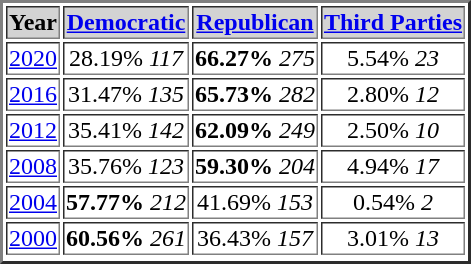<table border = "2">
<tr style="background:lightgrey;">
<th>Year</th>
<th><a href='#'>Democratic</a></th>
<th><a href='#'>Republican</a></th>
<th><a href='#'>Third Parties</a></th>
</tr>
<tr>
<td align="center" ><a href='#'>2020</a></td>
<td align="center" >28.19% <em>117</em></td>
<td align="center" ><strong>66.27%</strong> <em>275</em></td>
<td align="center" >5.54% <em>23</em></td>
</tr>
<tr>
<td align="center" ><a href='#'>2016</a></td>
<td align="center" >31.47% <em>135</em></td>
<td align="center" ><strong>65.73%</strong> <em>282</em></td>
<td align="center" >2.80% <em>12</em></td>
</tr>
<tr>
<td align="center" ><a href='#'>2012</a></td>
<td align="center" >35.41% <em>142</em></td>
<td align="center" ><strong>62.09%</strong> <em>249</em></td>
<td align="center" >2.50% <em>10</em></td>
</tr>
<tr>
<td align="center" ><a href='#'>2008</a></td>
<td align="center" >35.76% <em>123</em></td>
<td align="center" ><strong>59.30%</strong> <em>204</em></td>
<td align="center" >4.94% <em>17</em></td>
</tr>
<tr>
<td align="center" ><a href='#'>2004</a></td>
<td align="center" ><strong>57.77%</strong> <em>212</em></td>
<td align="center" >41.69% <em>153</em></td>
<td align="center" >0.54% <em>2</em></td>
</tr>
<tr>
<td align="center" ><a href='#'>2000</a></td>
<td align="center" ><strong>60.56%</strong> <em>261</em></td>
<td align="center" >36.43% <em>157</em></td>
<td align="center" >3.01% <em>13</em></td>
</tr>
<tr>
</tr>
</table>
